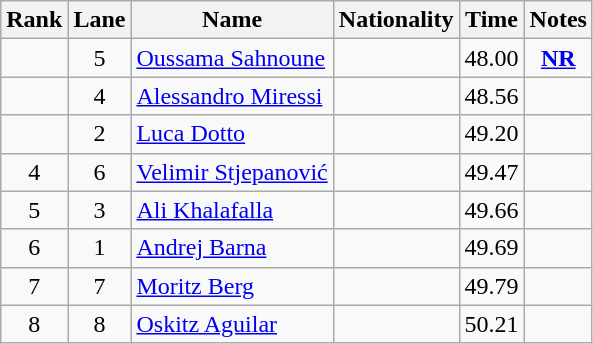<table class="wikitable sortable" style="text-align:center">
<tr>
<th>Rank</th>
<th>Lane</th>
<th>Name</th>
<th>Nationality</th>
<th>Time</th>
<th>Notes</th>
</tr>
<tr>
<td></td>
<td>5</td>
<td align="left"><a href='#'>Oussama Sahnoune</a></td>
<td align="left"></td>
<td>48.00</td>
<td><strong><a href='#'>NR</a></strong></td>
</tr>
<tr>
<td></td>
<td>4</td>
<td align="left"><a href='#'>Alessandro Miressi</a></td>
<td align="left"></td>
<td>48.56</td>
<td></td>
</tr>
<tr>
<td></td>
<td>2</td>
<td align="left"><a href='#'>Luca Dotto</a></td>
<td align="left"></td>
<td>49.20</td>
<td></td>
</tr>
<tr>
<td>4</td>
<td>6</td>
<td align="left"><a href='#'>Velimir Stjepanović</a></td>
<td align="left"></td>
<td>49.47</td>
<td></td>
</tr>
<tr>
<td>5</td>
<td>3</td>
<td align="left"><a href='#'>Ali Khalafalla</a></td>
<td align="left"></td>
<td>49.66</td>
<td></td>
</tr>
<tr>
<td>6</td>
<td>1</td>
<td align="left"><a href='#'>Andrej Barna</a></td>
<td align="left"></td>
<td>49.69</td>
<td></td>
</tr>
<tr>
<td>7</td>
<td>7</td>
<td align="left"><a href='#'>Moritz Berg</a></td>
<td align="left"></td>
<td>49.79</td>
<td></td>
</tr>
<tr>
<td>8</td>
<td>8</td>
<td align="left"><a href='#'>Oskitz Aguilar</a></td>
<td align="left"></td>
<td>50.21</td>
<td></td>
</tr>
</table>
